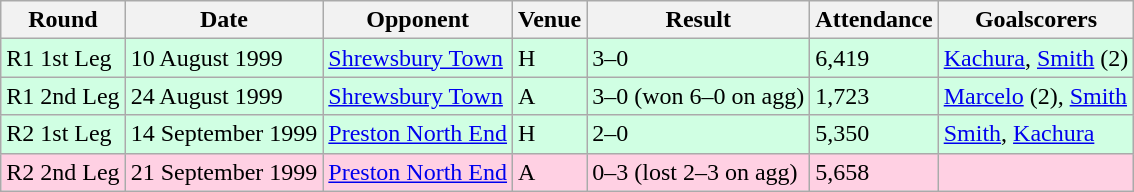<table class="wikitable">
<tr>
<th>Round</th>
<th>Date</th>
<th>Opponent</th>
<th>Venue</th>
<th>Result</th>
<th>Attendance</th>
<th>Goalscorers</th>
</tr>
<tr style="background-color: #d0ffe3;">
<td>R1 1st Leg</td>
<td>10 August 1999</td>
<td><a href='#'>Shrewsbury Town</a></td>
<td>H</td>
<td>3–0</td>
<td>6,419</td>
<td><a href='#'>Kachura</a>, <a href='#'>Smith</a> (2)</td>
</tr>
<tr style="background-color: #d0ffe3;">
<td>R1 2nd Leg</td>
<td>24 August 1999</td>
<td><a href='#'>Shrewsbury Town</a></td>
<td>A</td>
<td>3–0 (won 6–0 on agg)</td>
<td>1,723</td>
<td><a href='#'>Marcelo</a> (2), <a href='#'>Smith</a></td>
</tr>
<tr style="background-color: #d0ffe3;">
<td>R2 1st Leg</td>
<td>14 September 1999</td>
<td><a href='#'>Preston North End</a></td>
<td>H</td>
<td>2–0</td>
<td>5,350</td>
<td><a href='#'>Smith</a>, <a href='#'>Kachura</a></td>
</tr>
<tr style="background-color: #ffd0e3;">
<td>R2 2nd Leg</td>
<td>21 September 1999</td>
<td><a href='#'>Preston North End</a></td>
<td>A</td>
<td>0–3 (lost 2–3 on agg)</td>
<td>5,658</td>
<td></td>
</tr>
</table>
